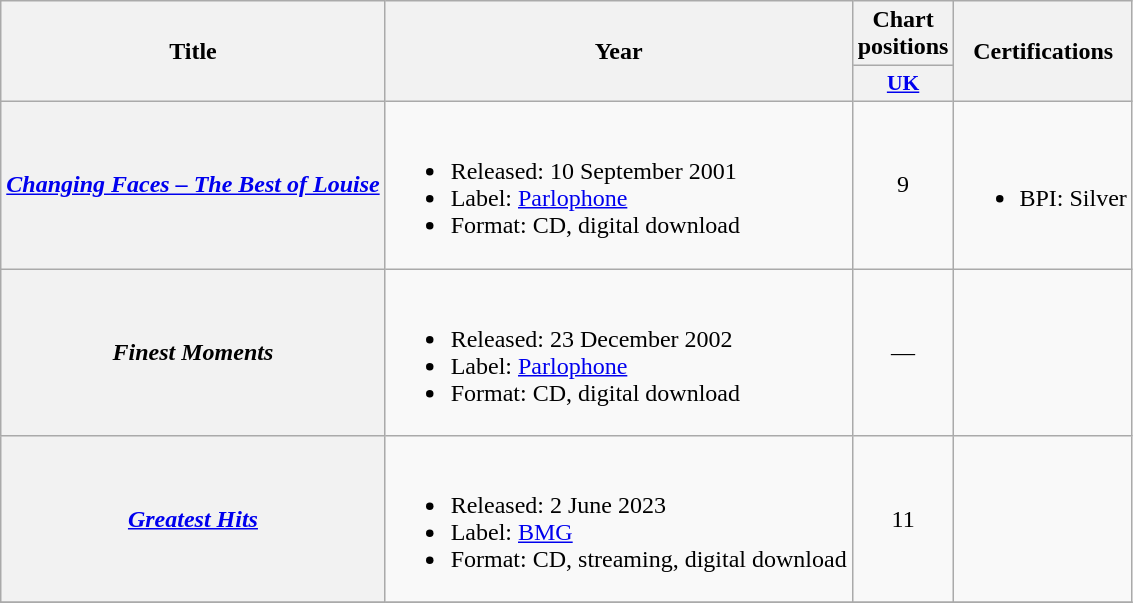<table class="wikitable plainrowheaders">
<tr>
<th rowspan="2">Title</th>
<th rowspan="2">Year</th>
<th>Chart positions</th>
<th rowspan="2">Certifications</th>
</tr>
<tr>
<th style="width:4em;font-size:90%"><a href='#'>UK</a><br></th>
</tr>
<tr>
<th scope="row"><em><a href='#'>Changing Faces – The Best of Louise</a></em></th>
<td><br><ul><li>Released: 10 September 2001</li><li>Label: <a href='#'>Parlophone</a></li><li>Format: CD, digital download</li></ul></td>
<td style="text-align:center;">9</td>
<td><br><ul><li>BPI: Silver</li></ul></td>
</tr>
<tr>
<th scope="row"><em>Finest Moments</em></th>
<td><br><ul><li>Released: 23 December 2002</li><li>Label: <a href='#'>Parlophone</a></li><li>Format: CD, digital download</li></ul></td>
<td style="text-align:center;">—</td>
<td></td>
</tr>
<tr>
<th scope="row"><em><a href='#'>Greatest Hits</a></em></th>
<td><br><ul><li>Released: 2 June 2023</li><li>Label: <a href='#'>BMG</a></li><li>Format: CD, streaming, digital download</li></ul></td>
<td style="text-align:center;">11</td>
<td></td>
</tr>
<tr>
</tr>
</table>
